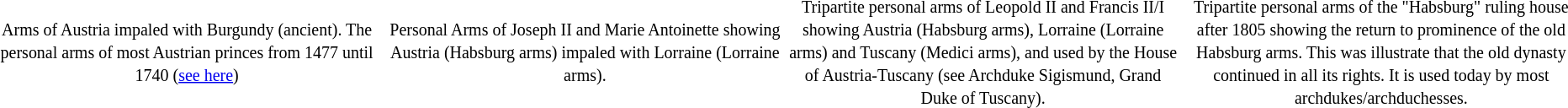<table border="0" align="center" width="100%">
<tr>
<th width=25%></th>
<th width=25%></th>
<th width=25%></th>
<th width=25%></th>
</tr>
<tr>
<td style="text-align: center;"><small>Arms of Austria impaled with Burgundy (ancient). The personal arms of most Austrian princes from 1477 until 1740 (<a href='#'>see here</a>)</small></td>
<td style="text-align: center;"><small>Personal Arms of Joseph II and Marie Antoinette showing Austria (Habsburg arms) impaled with Lorraine (Lorraine arms).</small></td>
<td style="text-align: center;"><small>Tripartite personal arms of Leopold II and Francis II/I showing Austria (Habsburg arms), Lorraine (Lorraine arms) and Tuscany (Medici arms), and used by the House of Austria-Tuscany (see Archduke Sigismund, Grand Duke of Tuscany).</small></td>
<td style="text-align: center;"><small>Tripartite personal arms of the "Habsburg" ruling house after 1805 showing the return to prominence of the old Habsburg arms. This was illustrate that the old dynasty continued in all its rights.  It is used today by most archdukes/archduchesses.</small></td>
</tr>
</table>
